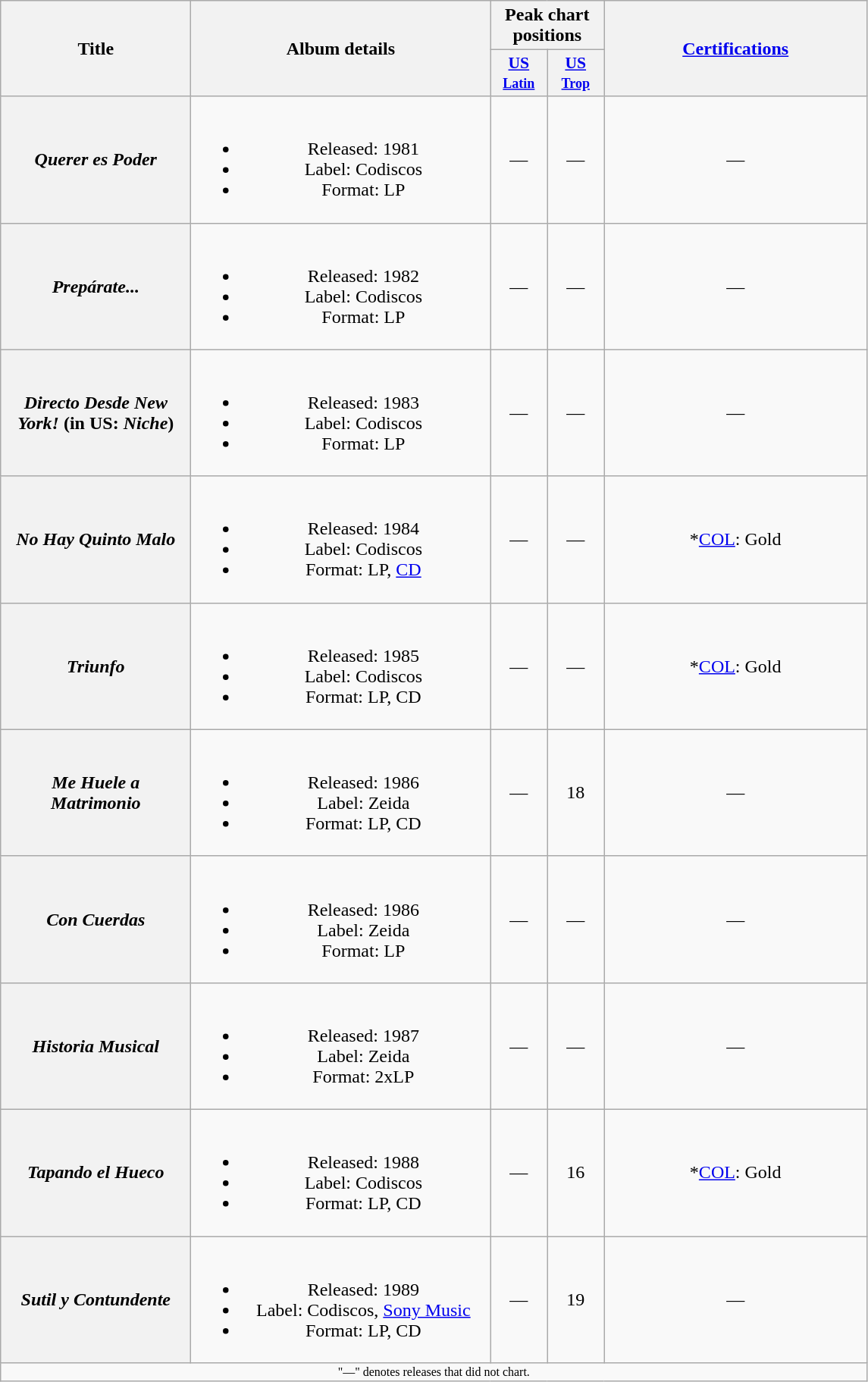<table class="wikitable plainrowheaders" style="text-align:center;" border="1">
<tr>
<th scope="col" rowspan="2" style="width:10em;">Title</th>
<th scope="col" rowspan="2" style="width:16em;">Album details</th>
<th scope="col" colspan="2">Peak chart positions</th>
<th scope="col" rowspan="2" style="width:14em;"><a href='#'>Certifications</a></th>
</tr>
<tr>
<th scope="col" style="width:3em;font-size:90%;"><a href='#'>US<br><small>Latin</small></a><br></th>
<th scope="col" style="width:3em;font-size:90%;"><a href='#'>US<br><small>Trop</small></a><br></th>
</tr>
<tr>
<th scope="row"><em>Querer es Poder</em></th>
<td><br><ul><li>Released: 1981</li><li>Label: Codiscos</li><li>Format: LP</li></ul></td>
<td>—</td>
<td>—</td>
<td>—</td>
</tr>
<tr>
<th scope="row"><em>Prepárate...</em></th>
<td><br><ul><li>Released: 1982</li><li>Label: Codiscos</li><li>Format: LP</li></ul></td>
<td>—</td>
<td>—</td>
<td>—</td>
</tr>
<tr>
<th scope="row"><em>Directo Desde New York!</em> (in US: <em>Niche</em>)</th>
<td><br><ul><li>Released: 1983</li><li>Label: Codiscos</li><li>Format: LP</li></ul></td>
<td>—</td>
<td>—</td>
<td>—</td>
</tr>
<tr>
<th scope="row"><em>No Hay Quinto Malo</em></th>
<td><br><ul><li>Released: 1984</li><li>Label: Codiscos</li><li>Format: LP, <a href='#'>CD</a></li></ul></td>
<td>—</td>
<td>—</td>
<td>*<a href='#'>COL</a>: Gold</td>
</tr>
<tr>
<th scope="row"><em>Triunfo</em></th>
<td><br><ul><li>Released: 1985</li><li>Label: Codiscos</li><li>Format: LP, CD</li></ul></td>
<td>—</td>
<td>—</td>
<td>*<a href='#'>COL</a>: Gold</td>
</tr>
<tr>
<th scope="row"><em>Me Huele a Matrimonio</em></th>
<td><br><ul><li>Released: 1986</li><li>Label: Zeida</li><li>Format: LP, CD</li></ul></td>
<td>—</td>
<td>18</td>
<td>—</td>
</tr>
<tr>
<th scope="row"><em>Con Cuerdas</em></th>
<td><br><ul><li>Released: 1986</li><li>Label: Zeida</li><li>Format: LP</li></ul></td>
<td>—</td>
<td>—</td>
<td>—</td>
</tr>
<tr>
<th scope="row"><em>Historia Musical</em></th>
<td><br><ul><li>Released: 1987</li><li>Label: Zeida</li><li>Format: 2xLP</li></ul></td>
<td>—</td>
<td>—</td>
<td>—</td>
</tr>
<tr>
<th scope="row"><em>Tapando el Hueco</em></th>
<td><br><ul><li>Released: 1988</li><li>Label: Codiscos</li><li>Format: LP, CD</li></ul></td>
<td>—</td>
<td>16</td>
<td>*<a href='#'>COL</a>: Gold</td>
</tr>
<tr>
<th scope="row"><em>Sutil y Contundente</em></th>
<td><br><ul><li>Released: 1989</li><li>Label: Codiscos, <a href='#'>Sony Music</a></li><li>Format: LP, CD</li></ul></td>
<td>—</td>
<td>19</td>
<td>—</td>
</tr>
<tr>
<td colspan="21" style="text-align:center; font-size:8pt;">"—" denotes releases that did not chart.</td>
</tr>
</table>
